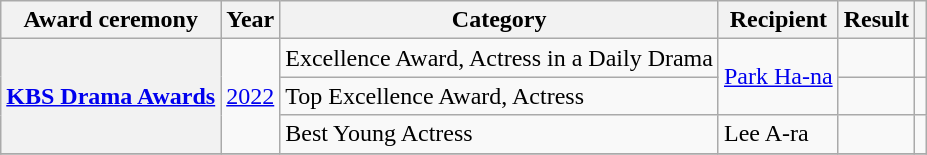<table class="wikitable plainrowheaders sortable">
<tr>
<th scope="col">Award ceremony</th>
<th scope="col">Year</th>
<th scope="col">Category</th>
<th scope="col">Recipient</th>
<th scope="col">Result</th>
<th scope="col" class="unsortable"></th>
</tr>
<tr>
<th scope="row" rowspan="3"><a href='#'>KBS Drama Awards</a></th>
<td style="text-align:center" rowspan="3"><a href='#'>2022</a></td>
<td>Excellence Award, Actress in a Daily Drama</td>
<td rowspan="2"><a href='#'>Park Ha-na</a></td>
<td></td>
<td style="text-align:center"></td>
</tr>
<tr>
<td>Top Excellence Award, Actress</td>
<td></td>
<td style="text-align:center"></td>
</tr>
<tr>
<td>Best Young Actress</td>
<td>Lee A-ra</td>
<td></td>
<td style="text-align:center"></td>
</tr>
<tr>
</tr>
</table>
